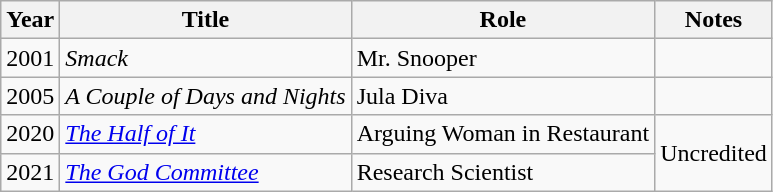<table class="wikitable sortable">
<tr>
<th>Year</th>
<th>Title</th>
<th>Role</th>
<th>Notes</th>
</tr>
<tr>
<td>2001</td>
<td><em>Smack</em></td>
<td>Mr. Snooper</td>
<td></td>
</tr>
<tr>
<td>2005</td>
<td><em>A Couple of Days and Nights</em></td>
<td>Jula Diva</td>
<td></td>
</tr>
<tr>
<td>2020</td>
<td><em><a href='#'>The Half of It</a></em></td>
<td>Arguing Woman in Restaurant</td>
<td rowspan="2">Uncredited</td>
</tr>
<tr>
<td>2021</td>
<td><em><a href='#'>The God Committee</a></em></td>
<td>Research Scientist</td>
</tr>
</table>
